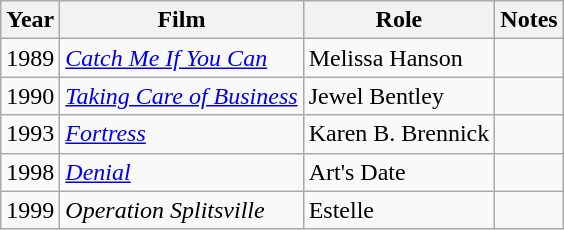<table class="wikitable sortable">
<tr align="center">
<th>Year</th>
<th>Film</th>
<th>Role</th>
<th>Notes</th>
</tr>
<tr>
<td>1989</td>
<td><em><a href='#'>Catch Me If You Can</a></em></td>
<td>Melissa Hanson</td>
<td></td>
</tr>
<tr>
<td>1990</td>
<td><em><a href='#'>Taking Care of Business</a></em></td>
<td>Jewel Bentley</td>
<td></td>
</tr>
<tr>
<td>1993</td>
<td><em><a href='#'>Fortress</a></em></td>
<td>Karen B. Brennick</td>
<td></td>
</tr>
<tr>
<td>1998</td>
<td><em><a href='#'>Denial</a></em></td>
<td>Art's Date</td>
<td></td>
</tr>
<tr>
<td>1999</td>
<td><em>Operation Splitsville</em></td>
<td>Estelle</td>
<td></td>
</tr>
</table>
